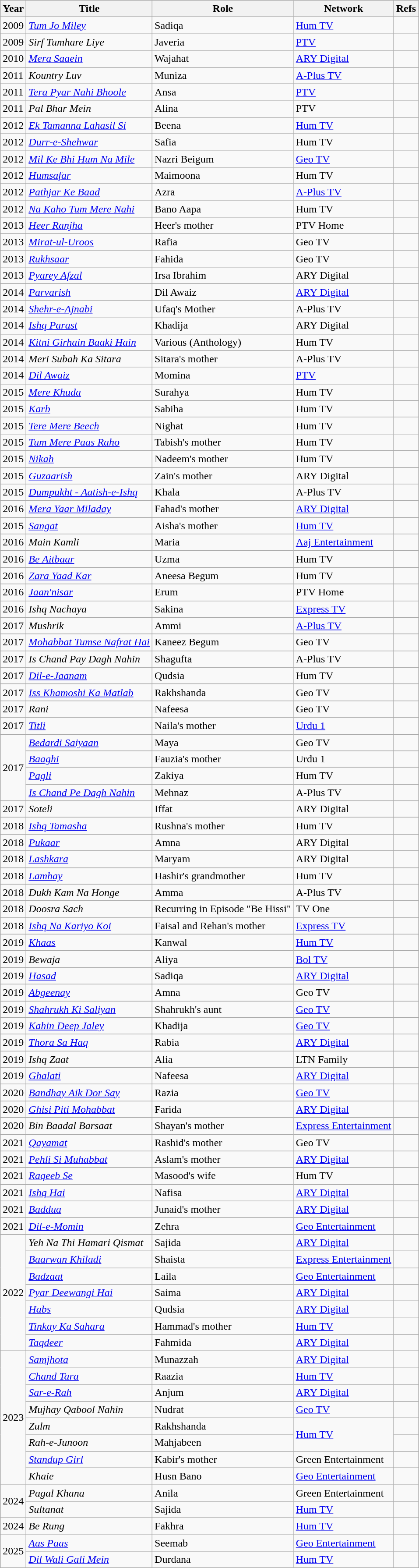<table class="wikitable">
<tr>
<th>Year</th>
<th>Title</th>
<th>Role</th>
<th>Network</th>
<th>Refs</th>
</tr>
<tr>
<td>2009</td>
<td><em><a href='#'>Tum Jo Miley</a></em></td>
<td>Sadiqa</td>
<td><a href='#'>Hum TV</a></td>
<td></td>
</tr>
<tr>
<td>2009</td>
<td><em>Sirf Tumhare Liye</em></td>
<td>Javeria</td>
<td><a href='#'>PTV</a></td>
<td></td>
</tr>
<tr>
<td>2010</td>
<td><em><a href='#'>Mera Saaein</a></em></td>
<td>Wajahat</td>
<td><a href='#'>ARY Digital</a></td>
<td></td>
</tr>
<tr>
<td>2011</td>
<td><em>Kountry Luv</em></td>
<td>Muniza</td>
<td><a href='#'>A-Plus TV</a></td>
<td></td>
</tr>
<tr>
<td>2011</td>
<td><em><a href='#'>Tera Pyar Nahi Bhoole</a></em></td>
<td>Ansa</td>
<td><a href='#'>PTV</a></td>
<td></td>
</tr>
<tr>
<td>2011</td>
<td><em>Pal Bhar Mein</em></td>
<td>Alina</td>
<td>PTV</td>
<td></td>
</tr>
<tr>
<td>2012</td>
<td><em><a href='#'>Ek Tamanna Lahasil Si</a></em></td>
<td>Beena</td>
<td><a href='#'>Hum TV</a></td>
<td></td>
</tr>
<tr>
<td>2012</td>
<td><em><a href='#'>Durr-e-Shehwar</a></em></td>
<td>Safia</td>
<td>Hum TV</td>
<td></td>
</tr>
<tr>
<td>2012</td>
<td><em><a href='#'>Mil Ke Bhi Hum Na Mile</a></em></td>
<td>Nazri Beigum</td>
<td><a href='#'>Geo TV</a></td>
<td></td>
</tr>
<tr>
<td>2012</td>
<td><em><a href='#'>Humsafar</a></em></td>
<td>Maimoona</td>
<td>Hum TV</td>
<td></td>
</tr>
<tr>
<td>2012</td>
<td><em><a href='#'>Pathjar Ke Baad</a></em></td>
<td>Azra</td>
<td><a href='#'>A-Plus TV</a></td>
<td></td>
</tr>
<tr>
<td>2012</td>
<td><em><a href='#'>Na Kaho Tum Mere Nahi</a></em></td>
<td>Bano Aapa</td>
<td>Hum TV</td>
<td></td>
</tr>
<tr>
<td>2013</td>
<td><a href='#'><em>Heer Ranjha</em></a></td>
<td>Heer's mother</td>
<td>PTV Home</td>
<td></td>
</tr>
<tr>
<td>2013</td>
<td><em><a href='#'>Mirat-ul-Uroos</a></em></td>
<td>Rafia</td>
<td>Geo TV</td>
<td></td>
</tr>
<tr>
<td>2013</td>
<td><a href='#'><em>Rukhsaar</em></a></td>
<td>Fahida</td>
<td>Geo TV</td>
<td></td>
</tr>
<tr>
<td>2013</td>
<td><em><a href='#'>Pyarey Afzal</a></em></td>
<td>Irsa Ibrahim</td>
<td>ARY Digital</td>
<td></td>
</tr>
<tr>
<td>2014</td>
<td><a href='#'><em>Parvarish</em></a></td>
<td>Dil Awaiz</td>
<td><a href='#'>ARY Digital</a></td>
<td></td>
</tr>
<tr>
<td>2014</td>
<td><em><a href='#'>Shehr-e-Ajnabi</a></em></td>
<td>Ufaq's Mother</td>
<td>A-Plus TV</td>
<td></td>
</tr>
<tr>
<td>2014</td>
<td><em><a href='#'>Ishq Parast</a></em></td>
<td>Khadija</td>
<td>ARY Digital</td>
<td></td>
</tr>
<tr>
<td>2014</td>
<td><em><a href='#'>Kitni Girhain Baaki Hain</a></em></td>
<td>Various (Anthology)</td>
<td>Hum TV</td>
<td></td>
</tr>
<tr>
<td>2014</td>
<td><em>Meri Subah Ka Sitara</em></td>
<td>Sitara's mother</td>
<td>A-Plus TV</td>
<td></td>
</tr>
<tr>
<td>2014</td>
<td><em><a href='#'>Dil Awaiz</a></em></td>
<td>Momina</td>
<td><a href='#'>PTV</a></td>
<td></td>
</tr>
<tr>
<td>2015</td>
<td><em><a href='#'>Mere Khuda</a></em></td>
<td>Surahya</td>
<td>Hum TV</td>
<td></td>
</tr>
<tr>
<td>2015</td>
<td><em><a href='#'>Karb</a></em></td>
<td>Sabiha</td>
<td>Hum TV</td>
<td></td>
</tr>
<tr>
<td>2015</td>
<td><em><a href='#'>Tere Mere Beech</a></em></td>
<td>Nighat</td>
<td>Hum TV</td>
<td></td>
</tr>
<tr>
<td>2015</td>
<td><em><a href='#'>Tum Mere Paas Raho</a></em></td>
<td>Tabish's mother</td>
<td>Hum TV</td>
<td></td>
</tr>
<tr>
<td>2015</td>
<td><a href='#'><em>Nikah</em></a></td>
<td>Nadeem's mother</td>
<td>Hum TV</td>
<td></td>
</tr>
<tr>
<td>2015</td>
<td><a href='#'><em>Guzaarish</em></a></td>
<td>Zain's mother</td>
<td>ARY Digital</td>
<td></td>
</tr>
<tr>
<td>2015</td>
<td><em><a href='#'>Dumpukht - Aatish-e-Ishq</a></em></td>
<td>Khala</td>
<td>A-Plus TV</td>
<td></td>
</tr>
<tr>
<td>2016</td>
<td><em><a href='#'>Mera Yaar Miladay</a></em></td>
<td>Fahad's mother</td>
<td><a href='#'>ARY Digital</a></td>
<td></td>
</tr>
<tr>
<td>2015</td>
<td><a href='#'><em>Sangat</em></a></td>
<td>Aisha's mother</td>
<td><a href='#'>Hum TV</a></td>
<td></td>
</tr>
<tr>
<td>2016</td>
<td><em>Main Kamli</em></td>
<td>Maria</td>
<td><a href='#'>Aaj Entertainment</a></td>
<td></td>
</tr>
<tr>
<td>2016</td>
<td><em><a href='#'>Be Aitbaar</a></em></td>
<td>Uzma</td>
<td>Hum TV</td>
<td></td>
</tr>
<tr>
<td>2016</td>
<td><em><a href='#'>Zara Yaad Kar</a></em></td>
<td>Aneesa Begum</td>
<td>Hum TV</td>
<td></td>
</tr>
<tr>
<td>2016</td>
<td><em><a href='#'>Jaan'nisar</a></em></td>
<td>Erum</td>
<td>PTV Home</td>
<td></td>
</tr>
<tr>
<td>2016</td>
<td><em>Ishq Nachaya</em></td>
<td>Sakina</td>
<td><a href='#'>Express TV</a></td>
<td></td>
</tr>
<tr>
<td>2017</td>
<td><em>Mushrik</em></td>
<td>Ammi</td>
<td><a href='#'>A-Plus TV</a></td>
<td></td>
</tr>
<tr>
<td>2017</td>
<td><em><a href='#'>Mohabbat Tumse Nafrat Hai</a></em></td>
<td>Kaneez Begum</td>
<td>Geo TV</td>
<td></td>
</tr>
<tr>
<td>2017</td>
<td><em>Is Chand Pay Dagh Nahin</em></td>
<td>Shagufta</td>
<td>A-Plus TV</td>
<td></td>
</tr>
<tr>
<td>2017</td>
<td><em><a href='#'>Dil-e-Jaanam</a></em></td>
<td>Qudsia</td>
<td>Hum TV</td>
<td></td>
</tr>
<tr>
<td>2017</td>
<td><em><a href='#'>Iss Khamoshi Ka Matlab</a></em></td>
<td>Rakhshanda</td>
<td>Geo TV</td>
<td></td>
</tr>
<tr>
<td>2017</td>
<td><em>Rani</em></td>
<td>Nafeesa</td>
<td>Geo TV</td>
<td></td>
</tr>
<tr>
<td>2017</td>
<td><em><a href='#'>Titli</a></em></td>
<td>Naila's mother</td>
<td><a href='#'>Urdu 1</a></td>
<td></td>
</tr>
<tr>
<td rowspan="4">2017</td>
<td><em><a href='#'>Bedardi Saiyaan</a></em></td>
<td>Maya</td>
<td>Geo TV</td>
<td></td>
</tr>
<tr>
<td><a href='#'><em>Baaghi</em></a></td>
<td>Fauzia's mother</td>
<td>Urdu 1</td>
<td></td>
</tr>
<tr>
<td><a href='#'><em>Pagli</em></a></td>
<td>Zakiya</td>
<td>Hum TV</td>
<td></td>
</tr>
<tr>
<td><em><a href='#'>Is Chand Pe Dagh Nahin</a></em></td>
<td>Mehnaz</td>
<td>A-Plus TV</td>
<td></td>
</tr>
<tr>
<td>2017</td>
<td><em>Soteli</em></td>
<td>Iffat</td>
<td>ARY Digital</td>
<td></td>
</tr>
<tr>
<td>2018</td>
<td><em><a href='#'>Ishq Tamasha</a></em></td>
<td>Rushna's mother</td>
<td>Hum TV</td>
<td></td>
</tr>
<tr>
<td>2018</td>
<td><em><a href='#'>Pukaar</a></em></td>
<td>Amna</td>
<td>ARY Digital</td>
<td></td>
</tr>
<tr>
<td>2018</td>
<td><em><a href='#'>Lashkara</a></em></td>
<td>Maryam</td>
<td>ARY Digital</td>
<td></td>
</tr>
<tr>
<td>2018</td>
<td><em><a href='#'>Lamhay</a></em></td>
<td>Hashir's grandmother</td>
<td>Hum TV</td>
<td></td>
</tr>
<tr>
<td>2018</td>
<td><em>Dukh Kam Na Honge</em></td>
<td>Amma</td>
<td>A-Plus TV</td>
<td></td>
</tr>
<tr>
<td>2018</td>
<td><em>Doosra Sach</em></td>
<td>Recurring in Episode "Be Hissi"</td>
<td>TV One</td>
<td></td>
</tr>
<tr>
<td>2018</td>
<td><em><a href='#'>Ishq Na Kariyo Koi</a></em></td>
<td>Faisal and Rehan's mother</td>
<td><a href='#'>Express TV</a></td>
<td></td>
</tr>
<tr>
<td>2019</td>
<td><em><a href='#'>Khaas</a></em></td>
<td>Kanwal</td>
<td><a href='#'>Hum TV</a></td>
<td></td>
</tr>
<tr>
<td>2019</td>
<td><em>Bewaja</em></td>
<td>Aliya</td>
<td><a href='#'>Bol TV</a></td>
<td></td>
</tr>
<tr>
<td>2019</td>
<td><em><a href='#'>Hasad</a></em></td>
<td>Sadiqa</td>
<td><a href='#'>ARY Digital</a></td>
<td></td>
</tr>
<tr>
<td>2019</td>
<td><em><a href='#'>Abgeenay</a></em></td>
<td>Amna</td>
<td>Geo TV</td>
<td></td>
</tr>
<tr>
<td>2019</td>
<td><em><a href='#'>Shahrukh Ki Saliyan</a></em></td>
<td>Shahrukh's aunt</td>
<td><a href='#'>Geo TV</a></td>
<td></td>
</tr>
<tr>
<td>2019</td>
<td><em><a href='#'>Kahin Deep Jaley</a></em></td>
<td>Khadija</td>
<td><a href='#'>Geo TV</a></td>
<td></td>
</tr>
<tr>
<td>2019</td>
<td><em><a href='#'>Thora Sa Haq</a></em></td>
<td>Rabia</td>
<td><a href='#'>ARY Digital</a></td>
<td></td>
</tr>
<tr>
<td>2019</td>
<td><em>Ishq Zaat</em></td>
<td>Alia</td>
<td>LTN Family</td>
<td></td>
</tr>
<tr>
<td>2019</td>
<td><em><a href='#'>Ghalati</a></em></td>
<td>Nafeesa</td>
<td><a href='#'>ARY Digital</a></td>
<td></td>
</tr>
<tr>
<td>2020</td>
<td><em><a href='#'>Bandhay Aik Dor Say</a></em></td>
<td>Razia</td>
<td><a href='#'>Geo TV</a></td>
<td></td>
</tr>
<tr>
<td>2020</td>
<td><em><a href='#'>Ghisi Piti Mohabbat</a></em></td>
<td>Farida</td>
<td><a href='#'>ARY Digital</a></td>
<td></td>
</tr>
<tr>
<td>2020</td>
<td><em>Bin Baadal Barsaat</em></td>
<td>Shayan's mother</td>
<td><a href='#'>Express Entertainment</a></td>
<td></td>
</tr>
<tr>
<td>2021</td>
<td><em><a href='#'>Qayamat</a></em></td>
<td>Rashid's mother</td>
<td>Geo TV</td>
<td></td>
</tr>
<tr>
<td>2021</td>
<td><em><a href='#'>Pehli Si Muhabbat</a></em></td>
<td>Aslam's mother</td>
<td><a href='#'>ARY Digital</a></td>
<td></td>
</tr>
<tr>
<td>2021</td>
<td><em><a href='#'>Raqeeb Se</a></em></td>
<td>Masood's wife</td>
<td>Hum TV</td>
<td></td>
</tr>
<tr>
<td>2021</td>
<td><em><a href='#'>Ishq Hai</a></em></td>
<td>Nafisa</td>
<td><a href='#'>ARY Digital</a></td>
<td></td>
</tr>
<tr>
<td>2021</td>
<td><em><a href='#'>Baddua</a></em></td>
<td>Junaid's mother</td>
<td><a href='#'>ARY Digital</a></td>
<td></td>
</tr>
<tr>
<td>2021</td>
<td><em><a href='#'>Dil-e-Momin</a></em></td>
<td>Zehra</td>
<td><a href='#'>Geo Entertainment</a></td>
<td></td>
</tr>
<tr>
<td rowspan="7">2022</td>
<td><em>Yeh Na Thi Hamari Qismat</em></td>
<td>Sajida</td>
<td><a href='#'>ARY Digital</a></td>
<td></td>
</tr>
<tr>
<td><em><a href='#'>Baarwan Khiladi</a></em></td>
<td>Shaista</td>
<td><a href='#'>Express Entertainment</a></td>
<td></td>
</tr>
<tr>
<td><em><a href='#'>Badzaat</a></em></td>
<td>Laila</td>
<td><a href='#'>Geo Entertainment</a></td>
<td></td>
</tr>
<tr>
<td><em><a href='#'>Pyar Deewangi Hai</a></em></td>
<td>Saima</td>
<td><a href='#'>ARY Digital</a></td>
<td></td>
</tr>
<tr>
<td><em><a href='#'>Habs</a></em></td>
<td>Qudsia</td>
<td><a href='#'>ARY Digital</a></td>
<td></td>
</tr>
<tr>
<td><em><a href='#'>Tinkay Ka Sahara</a></em></td>
<td>Hammad's mother</td>
<td><a href='#'>Hum TV</a></td>
<td></td>
</tr>
<tr>
<td><em><a href='#'>Taqdeer</a></em></td>
<td>Fahmida</td>
<td><a href='#'>ARY Digital</a></td>
<td></td>
</tr>
<tr>
<td rowspan="8">2023</td>
<td><em><a href='#'>Samjhota</a></em></td>
<td>Munazzah</td>
<td><a href='#'>ARY Digital</a></td>
<td></td>
</tr>
<tr>
<td><em><a href='#'>Chand Tara</a></em></td>
<td>Raazia</td>
<td><a href='#'>Hum TV</a></td>
<td></td>
</tr>
<tr>
<td><em><a href='#'>Sar-e-Rah</a></em></td>
<td>Anjum</td>
<td><a href='#'>ARY Digital</a></td>
<td></td>
</tr>
<tr>
<td><em>Mujhay Qabool Nahin</em></td>
<td>Nudrat</td>
<td><a href='#'>Geo TV</a></td>
<td></td>
</tr>
<tr>
<td><em>Zulm</em></td>
<td>Rakhshanda</td>
<td rowspan="2"><a href='#'>Hum TV</a></td>
<td></td>
</tr>
<tr>
<td><em>Rah-e-Junoon</em></td>
<td>Mahjabeen</td>
<td></td>
</tr>
<tr>
<td><em><a href='#'>Standup Girl</a></em></td>
<td>Kabir's mother</td>
<td>Green Entertainment</td>
<td></td>
</tr>
<tr>
<td><em>Khaie</em></td>
<td>Husn Bano</td>
<td><a href='#'>Geo Entertainment</a></td>
<td></td>
</tr>
<tr>
<td rowspan="2">2024</td>
<td><em>Pagal Khana</em></td>
<td>Anila</td>
<td>Green Entertainment</td>
<td></td>
</tr>
<tr>
<td><em>Sultanat</em></td>
<td>Sajida</td>
<td><a href='#'>Hum TV</a></td>
<td></td>
</tr>
<tr>
<td>2024</td>
<td><em>Be Rung</em></td>
<td>Fakhra</td>
<td><a href='#'>Hum TV</a></td>
<td></td>
</tr>
<tr>
<td rowspan="2">2025</td>
<td><em><a href='#'>Aas Paas</a></em></td>
<td>Seemab</td>
<td><a href='#'>Geo Entertainment</a></td>
<td></td>
</tr>
<tr>
<td><em><a href='#'>Dil Wali Gali Mein</a></em></td>
<td>Durdana</td>
<td><a href='#'>Hum TV</a></td>
<td></td>
</tr>
</table>
